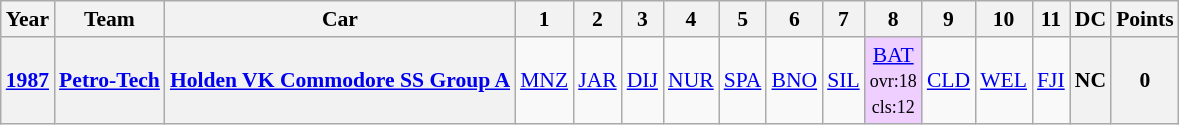<table class="wikitable" style="text-align:center; font-size:90%">
<tr>
<th>Year</th>
<th>Team</th>
<th>Car</th>
<th>1</th>
<th>2</th>
<th>3</th>
<th>4</th>
<th>5</th>
<th>6</th>
<th>7</th>
<th>8</th>
<th>9</th>
<th>10</th>
<th>11</th>
<th>DC</th>
<th>Points</th>
</tr>
<tr>
<th><a href='#'>1987</a></th>
<th> <a href='#'>Petro-Tech</a></th>
<th><a href='#'>Holden VK Commodore SS Group A</a></th>
<td><a href='#'>MNZ</a></td>
<td><a href='#'>JAR</a></td>
<td><a href='#'>DIJ</a></td>
<td><a href='#'>NUR</a></td>
<td><a href='#'>SPA</a></td>
<td><a href='#'>BNO</a></td>
<td><a href='#'>SIL</a></td>
<td style="background:#efcfff;"><a href='#'>BAT</a><br><small>ovr:18<br>cls:12</small></td>
<td><a href='#'>CLD</a></td>
<td><a href='#'>WEL</a></td>
<td><a href='#'>FJI</a></td>
<th>NC</th>
<th>0</th>
</tr>
</table>
